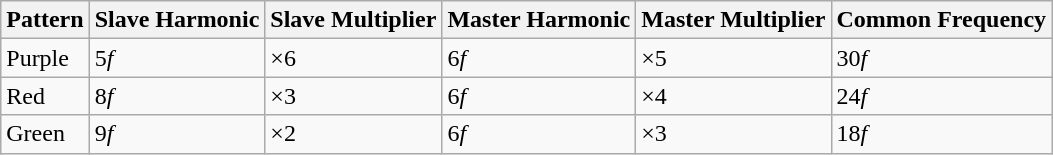<table class="wikitable">
<tr>
<th>Pattern</th>
<th>Slave Harmonic</th>
<th>Slave Multiplier</th>
<th>Master Harmonic</th>
<th>Master Multiplier</th>
<th>Common Frequency</th>
</tr>
<tr>
<td>Purple</td>
<td>5<em>f</em></td>
<td>×6</td>
<td>6<em>f</em></td>
<td>×5</td>
<td>30<em>f</em></td>
</tr>
<tr>
<td>Red</td>
<td>8<em>f</em></td>
<td>×3</td>
<td>6<em>f</em></td>
<td>×4</td>
<td>24<em>f</em></td>
</tr>
<tr>
<td>Green</td>
<td>9<em>f</em></td>
<td>×2</td>
<td>6<em>f</em></td>
<td>×3</td>
<td>18<em>f</em></td>
</tr>
</table>
